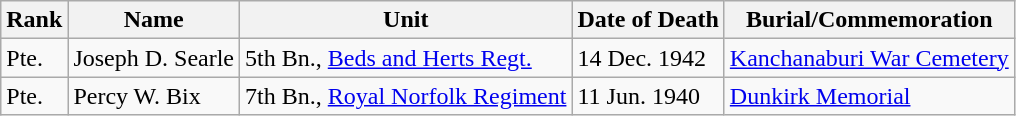<table class="wikitable">
<tr>
<th>Rank</th>
<th>Name</th>
<th>Unit</th>
<th>Date of Death</th>
<th>Burial/Commemoration</th>
</tr>
<tr>
<td>Pte.</td>
<td>Joseph D. Searle</td>
<td>5th Bn., <a href='#'>Beds and Herts Regt.</a></td>
<td>14 Dec. 1942</td>
<td><a href='#'>Kanchanaburi War Cemetery</a></td>
</tr>
<tr>
<td>Pte.</td>
<td>Percy W. Bix</td>
<td>7th Bn., <a href='#'>Royal Norfolk Regiment</a></td>
<td>11 Jun. 1940</td>
<td><a href='#'>Dunkirk Memorial</a></td>
</tr>
</table>
